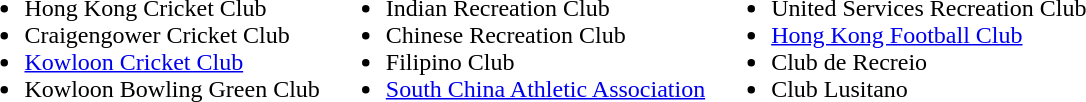<table>
<tr>
<td valign=top><br><ul><li>Hong Kong Cricket Club</li><li>Craigengower Cricket Club</li><li><a href='#'>Kowloon Cricket Club</a></li><li>Kowloon Bowling Green Club</li></ul></td>
<td valign=top><br><ul><li>Indian Recreation Club</li><li>Chinese Recreation Club</li><li>Filipino Club</li><li><a href='#'>South China Athletic Association</a></li></ul></td>
<td valign=top><br><ul><li>United Services Recreation Club</li><li><a href='#'>Hong Kong Football Club</a></li><li>Club de Recreio</li><li>Club Lusitano</li></ul></td>
</tr>
</table>
